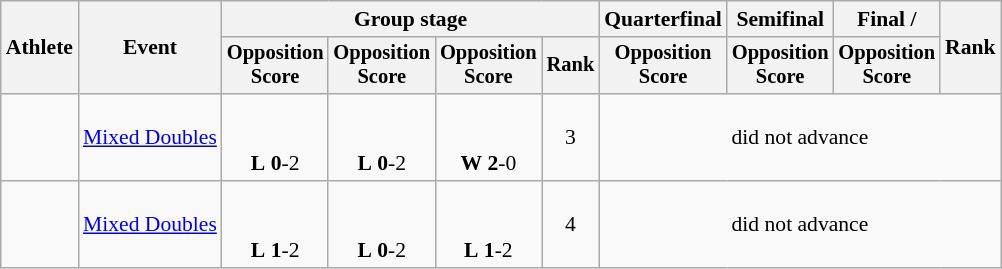<table class="wikitable" style="font-size:90%">
<tr>
<th rowspan=2>Athlete</th>
<th rowspan=2>Event</th>
<th colspan=4>Group stage</th>
<th>Quarterfinal</th>
<th>Semifinal</th>
<th>Final / </th>
<th rowspan=2>Rank</th>
</tr>
<tr style="font-size:95%">
<th>Opposition<br>Score</th>
<th>Opposition<br>Score</th>
<th>Opposition<br>Score</th>
<th>Rank</th>
<th>Opposition<br>Score</th>
<th>Opposition<br>Score</th>
<th>Opposition<br>Score</th>
</tr>
<tr align=center>
<td align=left><br></td>
<td align=left><a href='#'>Mixed Doubles</a></td>
<td><small><br></small> <br> <strong>L</strong> <strong>0</strong>-2</td>
<td><small><br></small> <br> <strong>L</strong> <strong>0</strong>-2</td>
<td><small><br></small> <br> <strong>W</strong> <strong>2</strong>-0</td>
<td>3</td>
<td colspan=4>did not advance</td>
</tr>
<tr align=center>
<td align=left><br></td>
<td align=left><a href='#'>Mixed Doubles</a></td>
<td><small><br></small> <br> <strong>L</strong> <strong>1</strong>-2</td>
<td><small><br></small> <br> <strong>L</strong> <strong>0</strong>-2</td>
<td><small><br></small> <br> <strong>L</strong> <strong>1</strong>-2</td>
<td>4</td>
<td colspan=4>did not advance</td>
</tr>
</table>
